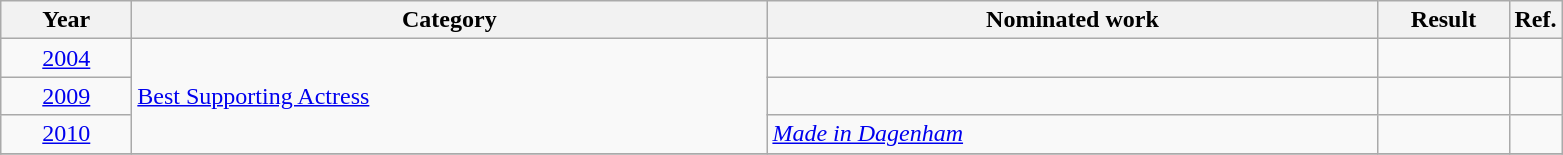<table class=wikitable>
<tr>
<th scope="col" style="width:5em;">Year</th>
<th scope="col" style="width:26em;">Category</th>
<th scope="col" style="width:25em;">Nominated work</th>
<th scope="col" style="width:5em;">Result</th>
<th>Ref.</th>
</tr>
<tr>
<td style="text-align:center;"><a href='#'>2004</a></td>
<td rowspan="3"><a href='#'>Best Supporting Actress</a></td>
<td></td>
<td></td>
<td></td>
</tr>
<tr>
<td style="text-align:center;"><a href='#'>2009</a></td>
<td></td>
<td></td>
<td></td>
</tr>
<tr>
<td style="text-align:center;"><a href='#'>2010</a></td>
<td><em><a href='#'>Made in Dagenham</a></em></td>
<td></td>
<td></td>
</tr>
<tr>
</tr>
</table>
